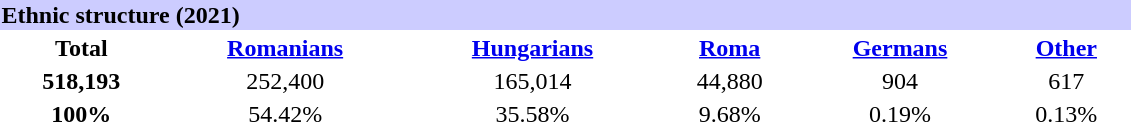<table class="toccolours" style="margin: 0 1em 0 1em;" width="60%">
<tr>
<th align="left" colspan="14" style="background:#ccccff;"><strong>Ethnic structure</strong> (2021)</th>
</tr>
<tr>
<th align="center"><strong>Total</strong></th>
<th align="center"><a href='#'>Romanians</a></th>
<th align="center"><a href='#'>Hungarians</a></th>
<th align="center"><a href='#'>Roma</a></th>
<th align="center"><a href='#'>Germans</a></th>
<th align="center"><a href='#'>Other</a></th>
</tr>
<tr>
<td align="center"><strong>518,193</strong></td>
<td align="center">252,400</td>
<td align="center">165,014</td>
<td align="center">44,880</td>
<td align="center">904</td>
<td align="center">617</td>
</tr>
<tr>
<td align="center"><strong>100%</strong></td>
<td align="center">54.42%</td>
<td align="center">35.58%</td>
<td align="center">9.68%</td>
<td align="center">0.19%</td>
<td align="center">0.13%</td>
</tr>
</table>
